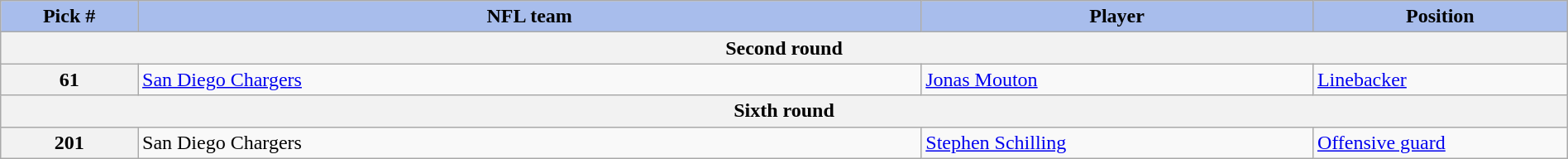<table class="wikitable" border="1" style="width: 100%">
<tr>
<th style="background:#A8BDEC;" width=7%>Pick #</th>
<th width=40% style="background:#A8BDEC;">NFL team</th>
<th width=20% style="background:#A8BDEC;">Player</th>
<th width=13% style="background:#A8BDEC;">Position</th>
</tr>
<tr>
<th colspan="4">Second round</th>
</tr>
<tr>
<th>61</th>
<td><a href='#'>San Diego Chargers</a></td>
<td><a href='#'>Jonas Mouton</a></td>
<td><a href='#'>Linebacker</a></td>
</tr>
<tr>
<th colspan="4">Sixth round</th>
</tr>
<tr>
<th>201</th>
<td>San Diego Chargers</td>
<td><a href='#'>Stephen Schilling</a></td>
<td><a href='#'>Offensive guard</a></td>
</tr>
</table>
